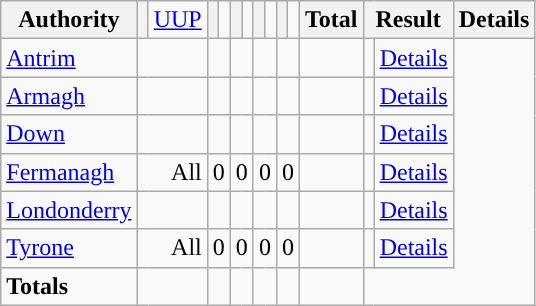<table class="wikitable" style="text-align:right; padding-left:1em">
<tr>
<th align="left">Authority</th>
<th style="background-color: "></th>
<td><a href='#'>UUP</a></td>
<th style="background-color: "></th>
<td><a href='#'></a></td>
<th style="background-color: "></th>
<td><a href='#'></a></td>
<th style="background-color: "></th>
<td><a href='#'></a></td>
<th style="background-color: "></th>
<td><a href='#'></a></td>
<th align="left">Total</th>
<th colspan=2>Result</th>
<th>Details</th>
</tr>
<tr>
<td align=left><a href='#'>Antrim</a></td>
<td colspan=2></td>
<td colspan=2></td>
<td colspan=2></td>
<td colspan=2></td>
<td colspan=2></td>
<td></td>
<td></td>
<td><a href='#'>Details</a></td>
</tr>
<tr>
<td align=left><a href='#'>Armagh</a></td>
<td colspan=2></td>
<td colspan=2></td>
<td colspan=2></td>
<td colspan=2></td>
<td colspan=2></td>
<td></td>
<td></td>
<td><a href='#'>Details</a></td>
</tr>
<tr>
<td align=left><a href='#'>Down</a></td>
<td colspan=2></td>
<td colspan=2></td>
<td colspan=2></td>
<td colspan=2></td>
<td colspan=2></td>
<td></td>
<td></td>
<td><a href='#'>Details</a></td>
</tr>
<tr>
<td align=left><a href='#'>Fermanagh</a></td>
<td colspan=2>All</td>
<td colspan=2>0</td>
<td colspan=2>0</td>
<td colspan=2>0</td>
<td colspan=2>0</td>
<td></td>
<td></td>
<td><a href='#'>Details</a></td>
</tr>
<tr>
<td align=left><a href='#'>Londonderry</a></td>
<td colspan=2></td>
<td colspan=2></td>
<td colspan=2></td>
<td colspan=2></td>
<td colspan=2></td>
<td></td>
<td></td>
<td><a href='#'>Details</a></td>
</tr>
<tr>
<td align=left><a href='#'>Tyrone</a></td>
<td colspan=2>All</td>
<td colspan=2>0</td>
<td colspan=2>0</td>
<td colspan=2>0</td>
<td colspan=2>0</td>
<td></td>
<td></td>
<td><a href='#'>Details</a></td>
</tr>
<tr>
<td align=left><strong>Totals</strong></td>
<td colspan=2></td>
<td colspan=2></td>
<td colspan=2></td>
<td colspan=2></td>
<td colspan=2></td>
<td></td>
</tr>
</table>
